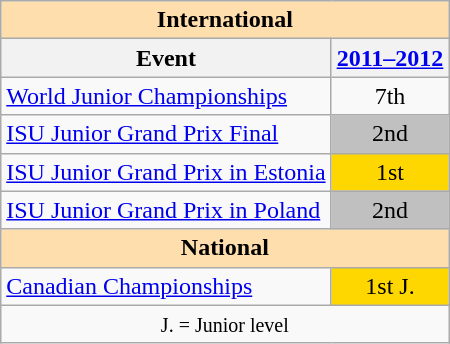<table class="wikitable" style="text-align:center">
<tr>
<th style="background-color: #ffdead; " colspan=2 align=center><strong>International</strong></th>
</tr>
<tr>
<th>Event</th>
<th><a href='#'>2011–2012</a></th>
</tr>
<tr>
<td align=left><a href='#'>World Junior Championships</a></td>
<td>7th</td>
</tr>
<tr>
<td align=left><a href='#'>ISU Junior Grand Prix Final</a></td>
<td bgcolor=silver>2nd</td>
</tr>
<tr>
<td align=left><a href='#'>ISU Junior Grand Prix in Estonia</a></td>
<td bgcolor=gold>1st</td>
</tr>
<tr>
<td align=left><a href='#'>ISU Junior Grand Prix in Poland</a></td>
<td bgcolor=silver>2nd</td>
</tr>
<tr>
<th style="background-color: #ffdead; " colspan=2 align=center><strong>National</strong></th>
</tr>
<tr>
<td align=left><a href='#'>Canadian Championships</a></td>
<td bgcolor=gold>1st J.</td>
</tr>
<tr>
<td colspan=2 align=center><small> J. = Junior level </small></td>
</tr>
</table>
